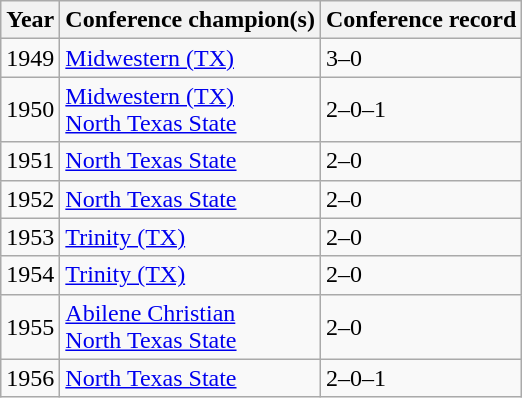<table class="wikitable" border="1">
<tr>
<th>Year</th>
<th>Conference champion(s)</th>
<th>Conference record</th>
</tr>
<tr>
<td>1949</td>
<td><a href='#'>Midwestern (TX)</a></td>
<td>3–0</td>
</tr>
<tr>
<td>1950</td>
<td><a href='#'>Midwestern (TX)</a><br><a href='#'>North Texas State</a></td>
<td>2–0–1</td>
</tr>
<tr>
<td>1951</td>
<td><a href='#'>North Texas State</a></td>
<td>2–0</td>
</tr>
<tr>
<td>1952</td>
<td><a href='#'>North Texas State</a></td>
<td>2–0</td>
</tr>
<tr>
<td>1953</td>
<td><a href='#'>Trinity (TX)</a></td>
<td>2–0</td>
</tr>
<tr>
<td>1954</td>
<td><a href='#'>Trinity (TX)</a></td>
<td>2–0</td>
</tr>
<tr>
<td>1955</td>
<td><a href='#'>Abilene Christian</a><br><a href='#'>North Texas State</a></td>
<td>2–0</td>
</tr>
<tr>
<td>1956</td>
<td><a href='#'>North Texas State</a><br></td>
<td>2–0–1</td>
</tr>
</table>
